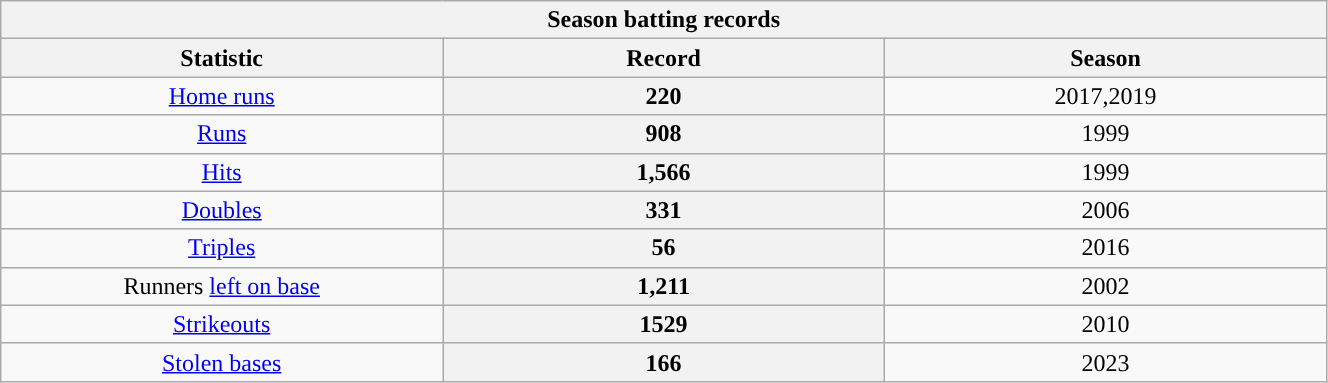<table class="wikitable" style="text-align:center" width="70%">
<tr>
<th colspan=3>Season batting records</th>
</tr>
<tr>
<th scope="col" width=20%>Statistic</th>
<th scope="col" class="unsortable" width=20%>Record</th>
<th scope="col" width=20%>Season</th>
</tr>
<tr>
<td><a href='#'>Home runs</a></td>
<th scope="row">220</th>
<td>2017,2019</td>
</tr>
<tr>
<td><a href='#'>Runs</a></td>
<th scope="row">908</th>
<td>1999</td>
</tr>
<tr>
<td><a href='#'>Hits</a></td>
<th scope="row">1,566</th>
<td>1999</td>
</tr>
<tr>
<td><a href='#'>Doubles</a></td>
<th scope="row">331</th>
<td>2006</td>
</tr>
<tr>
<td><a href='#'>Triples</a></td>
<th scope="row">56</th>
<td>2016</td>
</tr>
<tr>
<td>Runners <a href='#'>left on base</a></td>
<th scope="row">1,211</th>
<td>2002</td>
</tr>
<tr>
<td><a href='#'>Strikeouts</a></td>
<th scope="row">1529</th>
<td>2010</td>
</tr>
<tr>
<td><a href='#'>Stolen bases</a></td>
<th scope="row">166</th>
<td>2023</td>
</tr>
</table>
